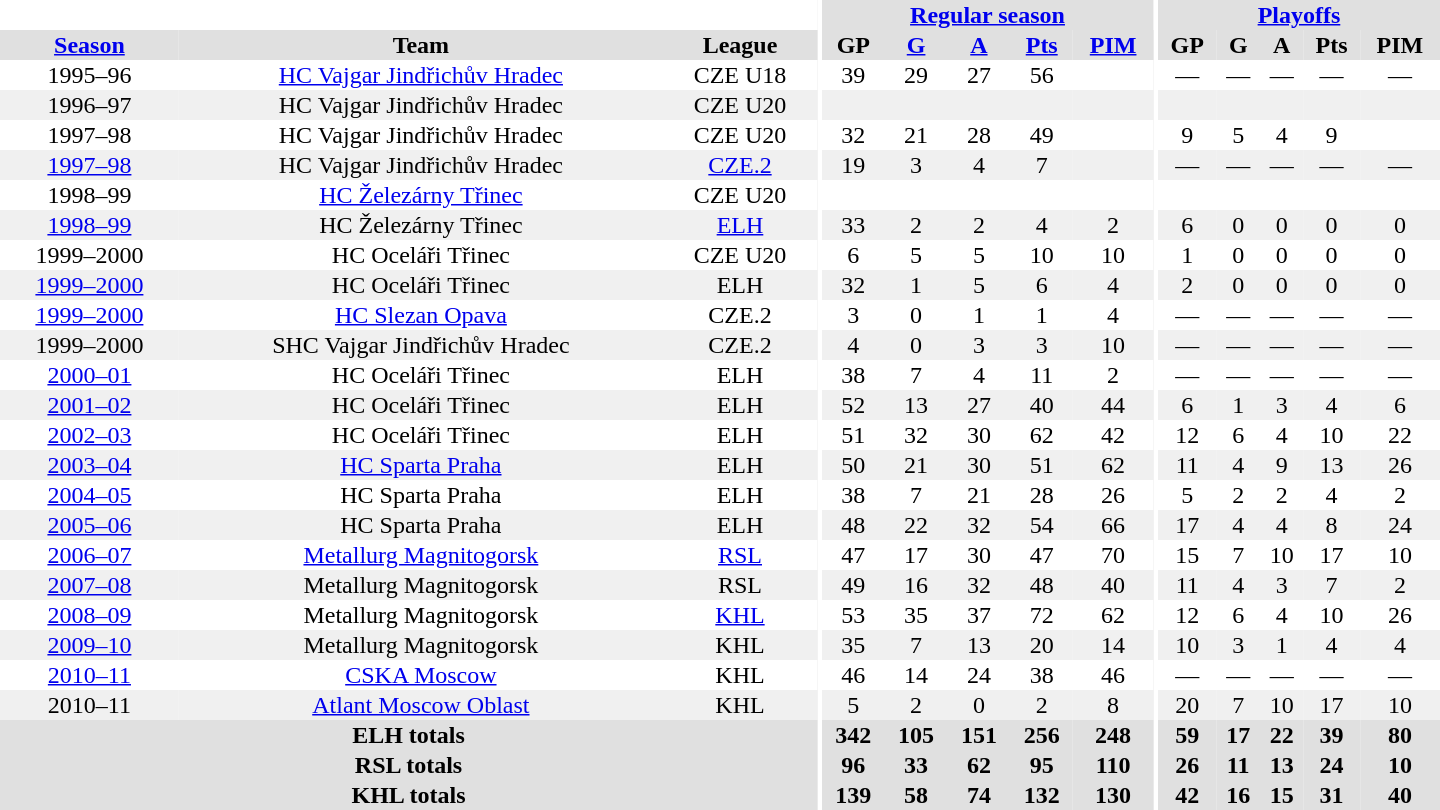<table border="0" cellpadding="1" cellspacing="0" style="text-align:center; width:60em">
<tr bgcolor="#e0e0e0">
<th colspan="3" bgcolor="#ffffff"></th>
<th rowspan="99" bgcolor="#ffffff"></th>
<th colspan="5"><a href='#'>Regular season</a></th>
<th rowspan="99" bgcolor="#ffffff"></th>
<th colspan="5"><a href='#'>Playoffs</a></th>
</tr>
<tr bgcolor="#e0e0e0">
<th><a href='#'>Season</a></th>
<th>Team</th>
<th>League</th>
<th>GP</th>
<th><a href='#'>G</a></th>
<th><a href='#'>A</a></th>
<th><a href='#'>Pts</a></th>
<th><a href='#'>PIM</a></th>
<th>GP</th>
<th>G</th>
<th>A</th>
<th>Pts</th>
<th>PIM</th>
</tr>
<tr>
<td>1995–96</td>
<td><a href='#'>HC Vajgar Jindřichův Hradec</a></td>
<td>CZE U18</td>
<td>39</td>
<td>29</td>
<td>27</td>
<td>56</td>
<td></td>
<td>—</td>
<td>—</td>
<td>—</td>
<td>—</td>
<td>—</td>
</tr>
<tr bgcolor="#f0f0f0">
<td>1996–97</td>
<td>HC Vajgar Jindřichův Hradec</td>
<td>CZE U20</td>
<td></td>
<td></td>
<td></td>
<td></td>
<td></td>
<td></td>
<td></td>
<td></td>
<td></td>
<td></td>
</tr>
<tr>
<td>1997–98</td>
<td>HC Vajgar Jindřichův Hradec</td>
<td>CZE U20</td>
<td>32</td>
<td>21</td>
<td>28</td>
<td>49</td>
<td></td>
<td>9</td>
<td>5</td>
<td>4</td>
<td>9</td>
<td></td>
</tr>
<tr bgcolor="#f0f0f0">
<td><a href='#'>1997–98</a></td>
<td>HC Vajgar Jindřichův Hradec</td>
<td><a href='#'>CZE.2</a></td>
<td>19</td>
<td>3</td>
<td>4</td>
<td>7</td>
<td></td>
<td>—</td>
<td>—</td>
<td>—</td>
<td>—</td>
<td>—</td>
</tr>
<tr>
<td>1998–99</td>
<td><a href='#'>HC Železárny Třinec</a></td>
<td>CZE U20</td>
<td></td>
<td></td>
<td></td>
<td></td>
<td></td>
<td></td>
<td></td>
<td></td>
<td></td>
<td></td>
</tr>
<tr bgcolor="#f0f0f0">
<td><a href='#'>1998–99</a></td>
<td>HC Železárny Třinec</td>
<td><a href='#'>ELH</a></td>
<td>33</td>
<td>2</td>
<td>2</td>
<td>4</td>
<td>2</td>
<td>6</td>
<td>0</td>
<td>0</td>
<td>0</td>
<td>0</td>
</tr>
<tr>
<td>1999–2000</td>
<td>HC Oceláři Třinec</td>
<td>CZE U20</td>
<td>6</td>
<td>5</td>
<td>5</td>
<td>10</td>
<td>10</td>
<td>1</td>
<td>0</td>
<td>0</td>
<td>0</td>
<td>0</td>
</tr>
<tr bgcolor="#f0f0f0">
<td><a href='#'>1999–2000</a></td>
<td>HC Oceláři Třinec</td>
<td>ELH</td>
<td>32</td>
<td>1</td>
<td>5</td>
<td>6</td>
<td>4</td>
<td>2</td>
<td>0</td>
<td>0</td>
<td>0</td>
<td>0</td>
</tr>
<tr>
<td><a href='#'>1999–2000</a></td>
<td><a href='#'>HC Slezan Opava</a></td>
<td>CZE.2</td>
<td>3</td>
<td>0</td>
<td>1</td>
<td>1</td>
<td>4</td>
<td>—</td>
<td>—</td>
<td>—</td>
<td>—</td>
<td>—</td>
</tr>
<tr bgcolor="#f0f0f0">
<td>1999–2000</td>
<td>SHC Vajgar Jindřichův Hradec</td>
<td>CZE.2</td>
<td>4</td>
<td>0</td>
<td>3</td>
<td>3</td>
<td>10</td>
<td>—</td>
<td>—</td>
<td>—</td>
<td>—</td>
<td>—</td>
</tr>
<tr>
<td><a href='#'>2000–01</a></td>
<td>HC Oceláři Třinec</td>
<td>ELH</td>
<td>38</td>
<td>7</td>
<td>4</td>
<td>11</td>
<td>2</td>
<td>—</td>
<td>—</td>
<td>—</td>
<td>—</td>
<td>—</td>
</tr>
<tr bgcolor="#f0f0f0">
<td><a href='#'>2001–02</a></td>
<td>HC Oceláři Třinec</td>
<td>ELH</td>
<td>52</td>
<td>13</td>
<td>27</td>
<td>40</td>
<td>44</td>
<td>6</td>
<td>1</td>
<td>3</td>
<td>4</td>
<td>6</td>
</tr>
<tr>
<td><a href='#'>2002–03</a></td>
<td>HC Oceláři Třinec</td>
<td>ELH</td>
<td>51</td>
<td>32</td>
<td>30</td>
<td>62</td>
<td>42</td>
<td>12</td>
<td>6</td>
<td>4</td>
<td>10</td>
<td>22</td>
</tr>
<tr bgcolor="#f0f0f0">
<td><a href='#'>2003–04</a></td>
<td><a href='#'>HC Sparta Praha</a></td>
<td>ELH</td>
<td>50</td>
<td>21</td>
<td>30</td>
<td>51</td>
<td>62</td>
<td>11</td>
<td>4</td>
<td>9</td>
<td>13</td>
<td>26</td>
</tr>
<tr>
<td><a href='#'>2004–05</a></td>
<td>HC Sparta Praha</td>
<td>ELH</td>
<td>38</td>
<td>7</td>
<td>21</td>
<td>28</td>
<td>26</td>
<td>5</td>
<td>2</td>
<td>2</td>
<td>4</td>
<td>2</td>
</tr>
<tr bgcolor="#f0f0f0">
<td><a href='#'>2005–06</a></td>
<td>HC Sparta Praha</td>
<td>ELH</td>
<td>48</td>
<td>22</td>
<td>32</td>
<td>54</td>
<td>66</td>
<td>17</td>
<td>4</td>
<td>4</td>
<td>8</td>
<td>24</td>
</tr>
<tr>
<td><a href='#'>2006–07</a></td>
<td><a href='#'>Metallurg Magnitogorsk</a></td>
<td><a href='#'>RSL</a></td>
<td>47</td>
<td>17</td>
<td>30</td>
<td>47</td>
<td>70</td>
<td>15</td>
<td>7</td>
<td>10</td>
<td>17</td>
<td>10</td>
</tr>
<tr bgcolor="#f0f0f0">
<td><a href='#'>2007–08</a></td>
<td>Metallurg Magnitogorsk</td>
<td>RSL</td>
<td>49</td>
<td>16</td>
<td>32</td>
<td>48</td>
<td>40</td>
<td>11</td>
<td>4</td>
<td>3</td>
<td>7</td>
<td>2</td>
</tr>
<tr>
<td><a href='#'>2008–09</a></td>
<td>Metallurg Magnitogorsk</td>
<td><a href='#'>KHL</a></td>
<td>53</td>
<td>35</td>
<td>37</td>
<td>72</td>
<td>62</td>
<td>12</td>
<td>6</td>
<td>4</td>
<td>10</td>
<td>26</td>
</tr>
<tr bgcolor="#f0f0f0">
<td><a href='#'>2009–10</a></td>
<td>Metallurg Magnitogorsk</td>
<td>KHL</td>
<td>35</td>
<td>7</td>
<td>13</td>
<td>20</td>
<td>14</td>
<td>10</td>
<td>3</td>
<td>1</td>
<td>4</td>
<td>4</td>
</tr>
<tr>
<td><a href='#'>2010–11</a></td>
<td><a href='#'>CSKA Moscow</a></td>
<td>KHL</td>
<td>46</td>
<td>14</td>
<td>24</td>
<td>38</td>
<td>46</td>
<td>—</td>
<td>—</td>
<td>—</td>
<td>—</td>
<td>—</td>
</tr>
<tr bgcolor="#f0f0f0">
<td>2010–11</td>
<td><a href='#'>Atlant Moscow Oblast</a></td>
<td>KHL</td>
<td>5</td>
<td>2</td>
<td>0</td>
<td>2</td>
<td>8</td>
<td>20</td>
<td>7</td>
<td>10</td>
<td>17</td>
<td>10</td>
</tr>
<tr bgcolor="#e0e0e0">
<th colspan="3">ELH totals</th>
<th>342</th>
<th>105</th>
<th>151</th>
<th>256</th>
<th>248</th>
<th>59</th>
<th>17</th>
<th>22</th>
<th>39</th>
<th>80</th>
</tr>
<tr bgcolor="#e0e0e0">
<th colspan="3">RSL totals</th>
<th>96</th>
<th>33</th>
<th>62</th>
<th>95</th>
<th>110</th>
<th>26</th>
<th>11</th>
<th>13</th>
<th>24</th>
<th>10</th>
</tr>
<tr bgcolor="#e0e0e0">
<th colspan="3">KHL totals</th>
<th>139</th>
<th>58</th>
<th>74</th>
<th>132</th>
<th>130</th>
<th>42</th>
<th>16</th>
<th>15</th>
<th>31</th>
<th>40</th>
</tr>
</table>
